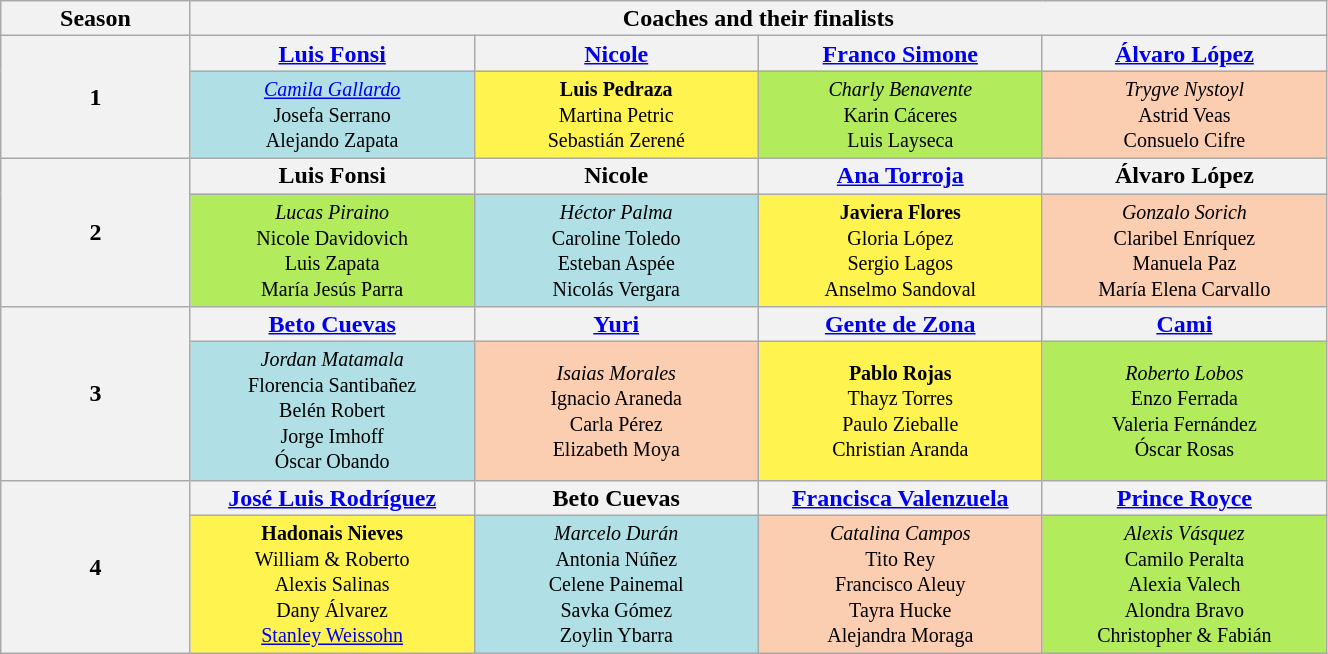<table class="wikitable" style="text-align:center; line-height:16px; width:70%">
<tr>
<th style="width:10%">Season</th>
<th style="width:50%" colspan="4">Coaches and their finalists</th>
</tr>
<tr>
<th rowspan="2">1</th>
<th style="width:15%" scope="col"><a href='#'>Luis Fonsi</a></th>
<th style="width:15%" scope="col"><a href='#'>Nicole</a></th>
<th style="width:15%" scope="col"><a href='#'>Franco Simone</a></th>
<th style="width:15%" scope="col"><a href='#'>Álvaro López</a></th>
</tr>
<tr>
<td style="background:#B0E0E6"><small><em><a href='#'>Camila Gallardo</a></em><br>Josefa Serrano<br>Alejando Zapata</small></td>
<td style="background:#FFF44F"><small><strong>Luis Pedraza</strong><br>Martina Petric<br>Sebastián Zerené</small></td>
<td style="background:#B2EC5D"><small><em>Charly Benavente</em><br>Karin Cáceres<br>Luis Layseca</small></td>
<td style="background:#FBCEB1"><small><em>Trygve Nystoyl</em><br>Astrid Veas<br>Consuelo Cifre</small></td>
</tr>
<tr>
<th rowspan="2">2</th>
<th scope="col">Luis Fonsi</th>
<th scope="col">Nicole</th>
<th scope="col"><a href='#'>Ana Torroja</a></th>
<th scope="col">Álvaro López</th>
</tr>
<tr>
<td style="background:#B2EC5D"><small><em>Lucas Piraino</em><br>Nicole Davidovich<br>Luis Zapata<br>María Jesús Parra</small></td>
<td style="background:#B0E0E6"><small><em>Héctor Palma </em><br>Caroline Toledo<br>Esteban Aspée<br>Nicolás Vergara</small></td>
<td style="background:#FFF44F"><small><strong>Javiera Flores</strong><br>Gloria López<br>Sergio Lagos<br>Anselmo Sandoval</small></td>
<td style="background:#FBCEB1"><small><em>Gonzalo Sorich</em><br>Claribel Enríquez<br>Manuela Paz<br>María Elena Carvallo</small></td>
</tr>
<tr>
<th rowspan="2">3</th>
<th scope="col"><a href='#'>Beto Cuevas</a></th>
<th scope="col"><a href='#'>Yuri</a></th>
<th scope="col"><a href='#'>Gente de Zona</a></th>
<th scope="col"><a href='#'>Cami</a></th>
</tr>
<tr>
<td style="background:#B0E0E6"><small><em>Jordan Matamala</em><br>Florencia Santibañez<br>Belén Robert<br>Jorge Imhoff<br>Óscar Obando</small></td>
<td style="background:#FBCEB1"><small><em>Isaias Morales</em><br>Ignacio Araneda<br>Carla Pérez<br>Elizabeth Moya</small></td>
<td style="background:#FFF44F"><small><strong>Pablo Rojas</strong><br>Thayz Torres<br>Paulo Zieballe<br>Christian Aranda</small></td>
<td style="background:#B2EC5D"><small><em>Roberto Lobos</em><br>Enzo Ferrada<br>Valeria Fernández<br>Óscar Rosas</small></td>
</tr>
<tr>
<th rowspan="2">4</th>
<th scope="col"><a href='#'>José Luis Rodríguez</a></th>
<th scope="col">Beto Cuevas</th>
<th scope="col"><a href='#'>Francisca Valenzuela</a></th>
<th scope="col"><a href='#'>Prince Royce</a></th>
</tr>
<tr>
<td style="background:#FFF44F"><small><strong>Hadonais Nieves</strong><br>William & Roberto<br>Alexis Salinas<br>Dany Álvarez<br><a href='#'>Stanley Weissohn</a></small></td>
<td style="background:#B0E0E6"><small><em>Marcelo Durán</em><br>Antonia Núñez<br>Celene Painemal<br>Savka Gómez<br>Zoylin Ybarra</small></td>
<td style="background:#FBCEB1"><small><em>Catalina Campos</em><br>Tito Rey<br>Francisco Aleuy<br>Tayra Hucke<br>Alejandra Moraga</small></td>
<td style="background:#B2EC5D"><small><em>Alexis Vásquez</em><br>Camilo Peralta<br>Alexia Valech<br>Alondra Bravo<br>Christopher & Fabián</small></td>
</tr>
</table>
